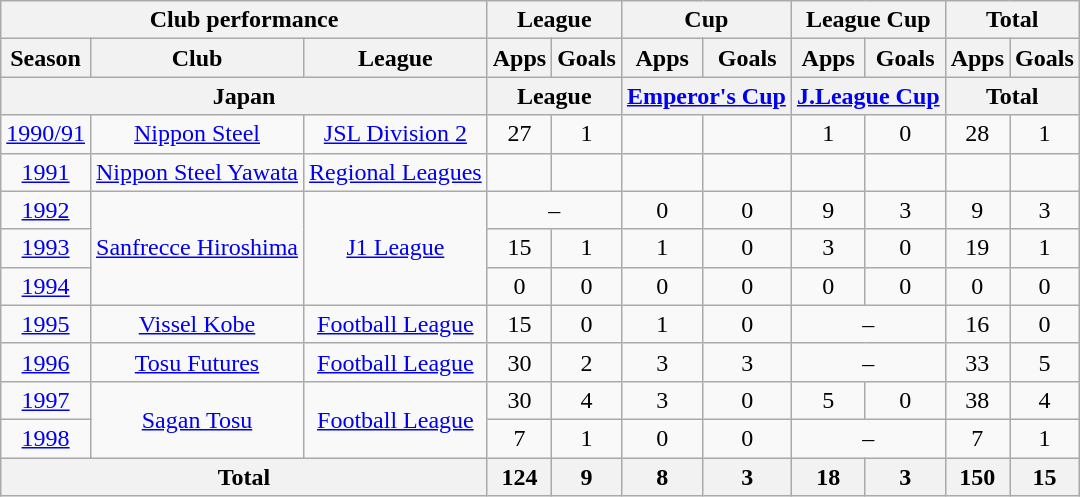<table class="wikitable" style="text-align:center;">
<tr>
<th colspan=3>Club performance</th>
<th colspan=2>League</th>
<th colspan=2>Cup</th>
<th colspan=2>League Cup</th>
<th colspan=2>Total</th>
</tr>
<tr>
<th>Season</th>
<th>Club</th>
<th>League</th>
<th>Apps</th>
<th>Goals</th>
<th>Apps</th>
<th>Goals</th>
<th>Apps</th>
<th>Goals</th>
<th>Apps</th>
<th>Goals</th>
</tr>
<tr>
<th colspan=3>Japan</th>
<th colspan=2>League</th>
<th colspan=2><a href='#'>Emperor's Cup</a></th>
<th colspan=2><a href='#'>J.League Cup</a></th>
<th colspan=2>Total</th>
</tr>
<tr>
<td><a href='#'>1990/91</a></td>
<td><a href='#'>Nippon Steel</a></td>
<td><a href='#'>JSL Division 2</a></td>
<td>27</td>
<td>1</td>
<td></td>
<td></td>
<td>1</td>
<td>0</td>
<td>28</td>
<td>1</td>
</tr>
<tr>
<td><a href='#'>1991</a></td>
<td><a href='#'>Nippon Steel Yawata</a></td>
<td><a href='#'>Regional Leagues</a></td>
<td></td>
<td></td>
<td></td>
<td></td>
<td></td>
<td></td>
<td></td>
<td></td>
</tr>
<tr>
<td><a href='#'>1992</a></td>
<td rowspan="3"><a href='#'>Sanfrecce Hiroshima</a></td>
<td rowspan="3"><a href='#'>J1 League</a></td>
<td colspan="2">–</td>
<td>0</td>
<td>0</td>
<td>9</td>
<td>3</td>
<td>9</td>
<td>3</td>
</tr>
<tr>
<td><a href='#'>1993</a></td>
<td>15</td>
<td>1</td>
<td>1</td>
<td>0</td>
<td>3</td>
<td>0</td>
<td>19</td>
<td>1</td>
</tr>
<tr>
<td><a href='#'>1994</a></td>
<td>0</td>
<td>0</td>
<td>0</td>
<td>0</td>
<td>0</td>
<td>0</td>
<td>0</td>
<td>0</td>
</tr>
<tr>
<td><a href='#'>1995</a></td>
<td><a href='#'>Vissel Kobe</a></td>
<td><a href='#'>Football League</a></td>
<td>15</td>
<td>0</td>
<td>1</td>
<td>0</td>
<td colspan="2">–</td>
<td>16</td>
<td>0</td>
</tr>
<tr>
<td><a href='#'>1996</a></td>
<td><a href='#'>Tosu Futures</a></td>
<td><a href='#'>Football League</a></td>
<td>30</td>
<td>2</td>
<td>3</td>
<td>3</td>
<td colspan="2">–</td>
<td>33</td>
<td>5</td>
</tr>
<tr>
<td><a href='#'>1997</a></td>
<td rowspan="2"><a href='#'>Sagan Tosu</a></td>
<td rowspan="2"><a href='#'>Football League</a></td>
<td>30</td>
<td>4</td>
<td>3</td>
<td>0</td>
<td>5</td>
<td>0</td>
<td>38</td>
<td>4</td>
</tr>
<tr>
<td><a href='#'>1998</a></td>
<td>7</td>
<td>1</td>
<td>0</td>
<td>0</td>
<td colspan="2">–</td>
<td>7</td>
<td>1</td>
</tr>
<tr>
<th colspan=3>Total</th>
<th>124</th>
<th>9</th>
<th>8</th>
<th>3</th>
<th>18</th>
<th>3</th>
<th>150</th>
<th>15</th>
</tr>
</table>
